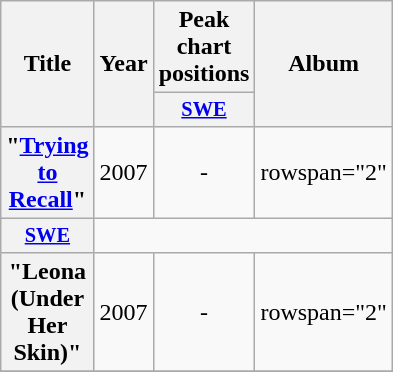<table class="wikitable plainrowheaders" style="text-align:center;">
<tr>
<th scope="col" rowspan="2">Title</th>
<th scope="col" rowspan="2">Year</th>
<th scope="col" colspan="1">Peak chart positions</th>
<th scope="col" rowspan="2">Album</th>
</tr>
<tr>
<th scope="col" style="width:3em;font-size:85%;"><a href='#'>SWE</a></th>
</tr>
<tr>
<th scope="row">"<a href='#'>Trying to Recall</a>"</th>
<td>2007</td>
<td>-</td>
<td>rowspan="2" </td>
</tr>
<tr>
<th scope="col" style="width:3em;font-size:85%;"><a href='#'>SWE</a></th>
</tr>
<tr>
<th scope="row">"Leona (Under Her Skin)"</th>
<td>2007</td>
<td>-</td>
<td>rowspan="2" </td>
</tr>
<tr>
</tr>
</table>
